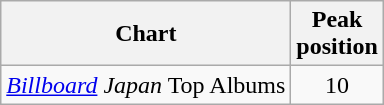<table class="wikitable sortable">
<tr>
<th>Chart</th>
<th>Peak<br>position</th>
</tr>
<tr>
<td><em><a href='#'>Billboard</a> Japan</em> Top Albums</td>
<td align="center">10</td>
</tr>
</table>
